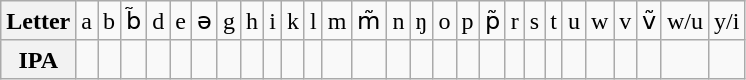<table class="wikitable">
<tr align=center>
<th>Letter</th>
<td>a</td>
<td>b</td>
<td>b̃</td>
<td>d</td>
<td>e</td>
<td>ǝ</td>
<td>g</td>
<td>h</td>
<td>i</td>
<td>k</td>
<td>l</td>
<td>m</td>
<td>m̃</td>
<td>n</td>
<td>ŋ</td>
<td>o</td>
<td>p</td>
<td>p̃</td>
<td>r</td>
<td>s</td>
<td>t</td>
<td>u</td>
<td>w</td>
<td>v</td>
<td>ṽ</td>
<td>w/u</td>
<td>y/i</td>
</tr>
<tr align=center>
<th>IPA</th>
<td></td>
<td></td>
<td></td>
<td></td>
<td></td>
<td></td>
<td></td>
<td></td>
<td></td>
<td></td>
<td></td>
<td></td>
<td></td>
<td></td>
<td></td>
<td></td>
<td></td>
<td></td>
<td></td>
<td></td>
<td></td>
<td></td>
<td></td>
<td></td>
<td></td>
<td></td>
<td></td>
</tr>
</table>
